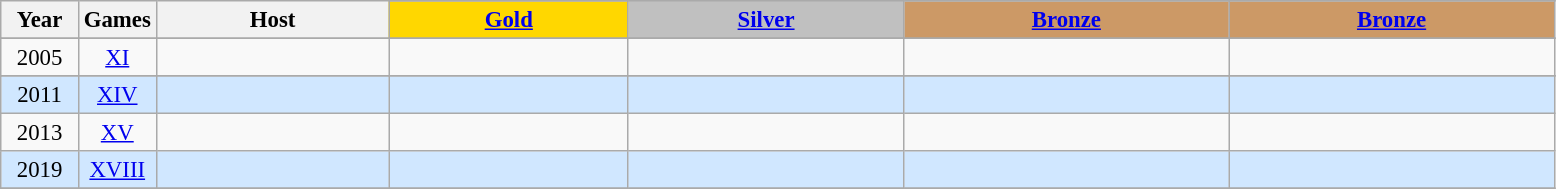<table class="wikitable" style="text-align: center; font-size:95%;">
<tr>
<th rowspan="2" style="width:5%;">Year</th>
<th rowspan="2" style="width:5%;">Games</th>
<th rowspan="2" style="width:15%;">Host</th>
</tr>
<tr>
<th style="background-color: gold"><a href='#'>Gold</a></th>
<th style="background-color: silver"><a href='#'>Silver</a></th>
<th style="background-color: #CC9966"><a href='#'>Bronze</a></th>
<th style="background-color: #CC9966"><a href='#'>Bronze</a></th>
</tr>
<tr>
</tr>
<tr>
<td>2005</td>
<td align=center><a href='#'>XI</a></td>
<td align="left"></td>
<td align="left"> </td>
<td align="left"></td>
<td align="left"></td>
<td></td>
</tr>
<tr>
</tr>
<tr style="text-align:center; background:#d0e7ff;">
<td>2011</td>
<td align=center><a href='#'>XIV</a></td>
<td align="left"></td>
<td align="left"></td>
<td align="left"></td>
<td align="left"></td>
<td></td>
</tr>
<tr>
<td>2013</td>
<td align=center><a href='#'>XV</a></td>
<td align="left"></td>
<td align="left"> </td>
<td align="left"></td>
<td align="left"></td>
<td></td>
</tr>
<tr style="text-align:center; background:#d0e7ff;">
<td>2019</td>
<td align=center><a href='#'>XVIII</a></td>
<td align="left"></td>
<td align="left"></td>
<td align="left"></td>
<td align="left"></td>
<td></td>
</tr>
<tr>
</tr>
</table>
